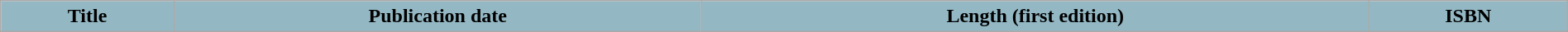<table class="wikitable" style="width:100%; margin:auto;">
<tr>
<th style="background: #93B8C4;">Title</th>
<th style="background: #93B8C4;">Publication date</th>
<th style="background: #93B8C4;">Length (first edition)</th>
<th style="background: #93B8C4;">ISBN<br>


</th>
</tr>
</table>
